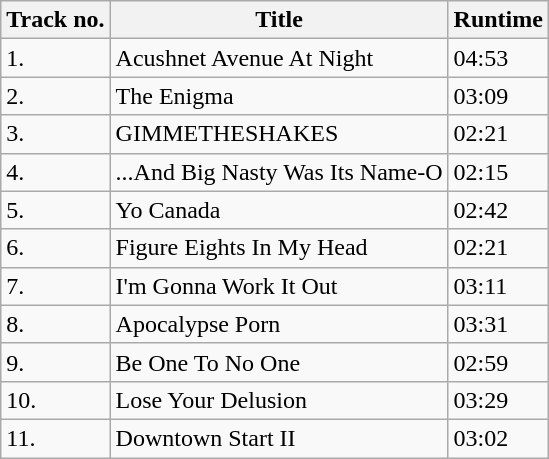<table class="wikitable">
<tr>
<th>Track no.</th>
<th>Title</th>
<th>Runtime</th>
</tr>
<tr>
<td>1.</td>
<td>Acushnet Avenue At Night</td>
<td>04:53</td>
</tr>
<tr>
<td>2.</td>
<td>The Enigma</td>
<td>03:09</td>
</tr>
<tr>
<td>3.</td>
<td>GIMMETHESHAKES</td>
<td>02:21</td>
</tr>
<tr>
<td>4.</td>
<td>...And Big Nasty Was Its Name-O</td>
<td>02:15</td>
</tr>
<tr>
<td>5.</td>
<td>Yo Canada</td>
<td>02:42</td>
</tr>
<tr>
<td>6.</td>
<td>Figure Eights In My Head</td>
<td>02:21</td>
</tr>
<tr>
<td>7.</td>
<td>I'm Gonna Work It Out</td>
<td>03:11</td>
</tr>
<tr>
<td>8.</td>
<td>Apocalypse Porn</td>
<td>03:31</td>
</tr>
<tr>
<td>9.</td>
<td>Be One To No One</td>
<td>02:59</td>
</tr>
<tr>
<td>10.</td>
<td>Lose Your Delusion</td>
<td>03:29</td>
</tr>
<tr>
<td>11.</td>
<td>Downtown Start II</td>
<td>03:02</td>
</tr>
</table>
